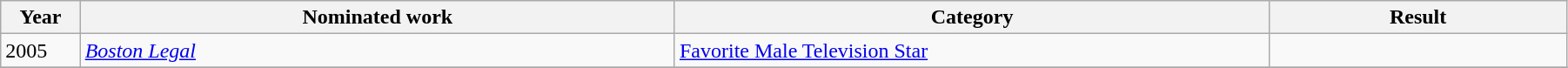<table width="95%" class="wikitable sortable">
<tr>
<th width="2%">Year</th>
<th width="20%">Nominated work</th>
<th width="20%">Category</th>
<th width="10%">Result</th>
</tr>
<tr>
<td>2005</td>
<td><em><a href='#'>Boston Legal</a></em></td>
<td><a href='#'>Favorite Male Television Star</a></td>
<td></td>
</tr>
<tr>
</tr>
</table>
